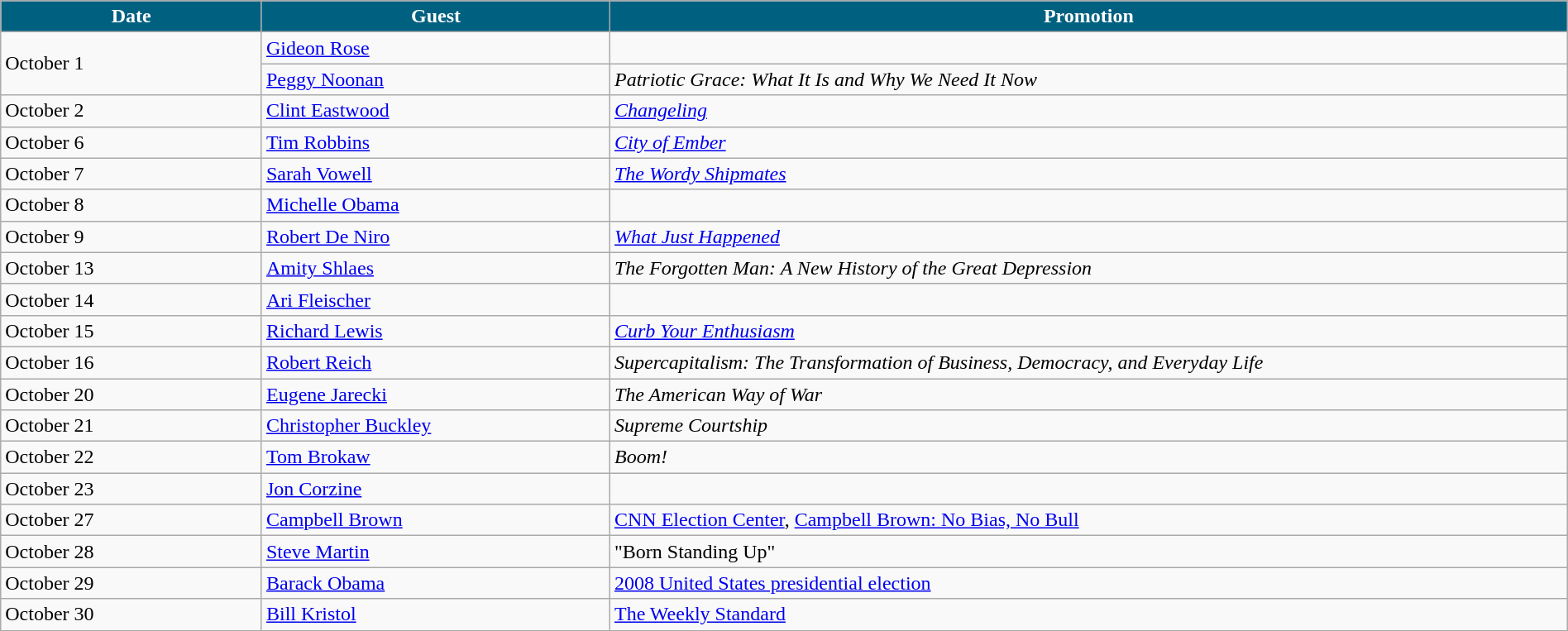<table class="wikitable" width="100%">
<tr>
<th width="15%" style="background:#006080; color:#FFFFFF">Date</th>
<th width="20%" style="background:#006080; color:#FFFFFF">Guest</th>
<th width="55%" style="background:#006080; color:#FFFFFF">Promotion</th>
</tr>
<tr>
<td rowspan="2">October 1</td>
<td><a href='#'>Gideon Rose</a></td>
<td></td>
</tr>
<tr>
<td><a href='#'>Peggy Noonan</a></td>
<td><em>Patriotic Grace: What It Is and Why We Need It Now</em></td>
</tr>
<tr>
<td>October 2</td>
<td><a href='#'>Clint Eastwood</a></td>
<td><em><a href='#'>Changeling</a></em></td>
</tr>
<tr>
<td>October 6</td>
<td><a href='#'>Tim Robbins</a></td>
<td><em><a href='#'>City of Ember</a></em></td>
</tr>
<tr>
<td>October 7</td>
<td><a href='#'>Sarah Vowell</a></td>
<td><em><a href='#'>The Wordy Shipmates</a></em></td>
</tr>
<tr>
<td>October 8</td>
<td><a href='#'>Michelle Obama</a></td>
<td></td>
</tr>
<tr>
<td>October 9</td>
<td><a href='#'>Robert De Niro</a></td>
<td><em><a href='#'>What Just Happened</a></em></td>
</tr>
<tr>
<td>October 13</td>
<td><a href='#'>Amity Shlaes</a></td>
<td><em>The Forgotten Man: A New History of the Great Depression</em></td>
</tr>
<tr>
<td>October 14</td>
<td><a href='#'>Ari Fleischer</a></td>
<td></td>
</tr>
<tr>
<td>October 15</td>
<td><a href='#'>Richard Lewis</a></td>
<td><em><a href='#'>Curb Your Enthusiasm</a></em></td>
</tr>
<tr>
<td>October 16</td>
<td><a href='#'>Robert Reich</a></td>
<td><em>Supercapitalism: The Transformation of Business, Democracy, and Everyday Life</em></td>
</tr>
<tr>
<td>October 20</td>
<td><a href='#'>Eugene Jarecki</a></td>
<td><em>The American Way of War</em></td>
</tr>
<tr>
<td>October 21</td>
<td><a href='#'>Christopher Buckley</a></td>
<td><em> Supreme Courtship</em></td>
</tr>
<tr>
<td>October 22</td>
<td><a href='#'>Tom Brokaw</a></td>
<td><em>Boom!</em></td>
</tr>
<tr>
<td>October 23</td>
<td><a href='#'>Jon Corzine</a></td>
</tr>
<tr>
<td>October 27</td>
<td><a href='#'>Campbell Brown</a></td>
<td><a href='#'>CNN Election Center</a>, <a href='#'>Campbell Brown: No Bias, No Bull</a></td>
</tr>
<tr>
<td>October 28</td>
<td><a href='#'>Steve Martin</a></td>
<td>"Born Standing Up"</td>
</tr>
<tr>
<td>October 29</td>
<td><a href='#'>Barack Obama</a></td>
<td><a href='#'>2008 United States presidential election</a></td>
</tr>
<tr>
<td>October 30</td>
<td><a href='#'>Bill Kristol</a></td>
<td><a href='#'>The Weekly Standard</a></td>
</tr>
</table>
